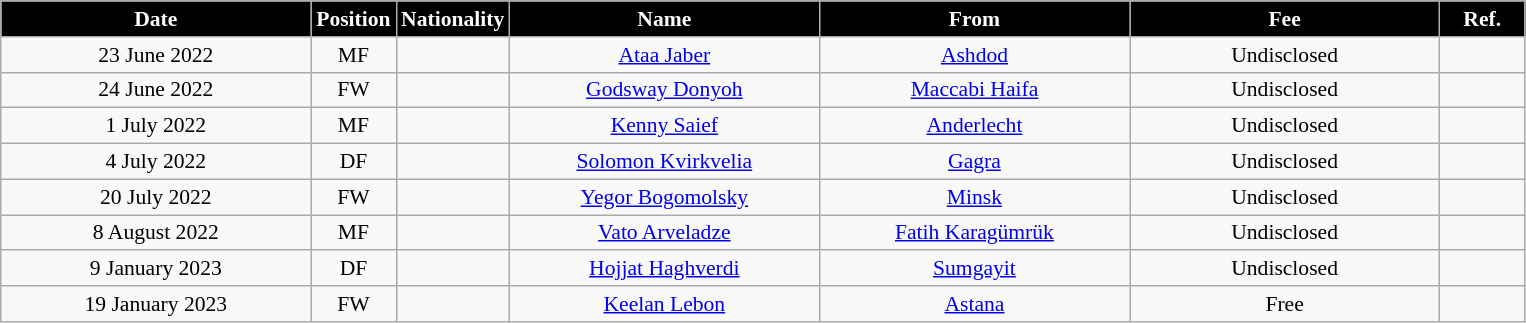<table class="wikitable"  style="text-align:center; font-size:90%; ">
<tr>
<th style="background:#000000; color:#fff; width:200px;">Date</th>
<th style="background:#000000; color:#fff; width:50px;">Position</th>
<th style="background:#000000; color:#fff; width:50px;">Nationality</th>
<th style="background:#000000; color:#fff; width:200px;">Name</th>
<th style="background:#000000; color:#fff; width:200px;">From</th>
<th style="background:#000000; color:#fff; width:200px;">Fee</th>
<th style="background:#000000; color:#fff; width:50px;">Ref.</th>
</tr>
<tr>
<td>23 June 2022</td>
<td>MF</td>
<td></td>
<td><a href='#'>Ataa Jaber</a></td>
<td><a href='#'>Ashdod</a></td>
<td>Undisclosed</td>
<td></td>
</tr>
<tr>
<td>24 June 2022</td>
<td>FW</td>
<td></td>
<td><a href='#'>Godsway Donyoh</a></td>
<td><a href='#'>Maccabi Haifa</a></td>
<td>Undisclosed</td>
<td></td>
</tr>
<tr>
<td>1 July 2022</td>
<td>MF</td>
<td></td>
<td><a href='#'>Kenny Saief</a></td>
<td><a href='#'>Anderlecht</a></td>
<td>Undisclosed</td>
<td></td>
</tr>
<tr>
<td>4 July 2022</td>
<td>DF</td>
<td></td>
<td><a href='#'>Solomon Kvirkvelia</a></td>
<td><a href='#'>Gagra</a></td>
<td>Undisclosed</td>
<td></td>
</tr>
<tr>
<td>20 July 2022</td>
<td>FW</td>
<td></td>
<td><a href='#'>Yegor Bogomolsky</a></td>
<td><a href='#'>Minsk</a></td>
<td>Undisclosed</td>
<td></td>
</tr>
<tr>
<td>8 August 2022</td>
<td>MF</td>
<td></td>
<td><a href='#'>Vato Arveladze</a></td>
<td><a href='#'>Fatih Karagümrük</a></td>
<td>Undisclosed</td>
<td></td>
</tr>
<tr>
<td>9 January 2023</td>
<td>DF</td>
<td></td>
<td><a href='#'>Hojjat Haghverdi</a></td>
<td><a href='#'>Sumgayit</a></td>
<td>Undisclosed</td>
<td></td>
</tr>
<tr>
<td>19 January 2023</td>
<td>FW</td>
<td></td>
<td><a href='#'>Keelan Lebon</a></td>
<td><a href='#'>Astana</a></td>
<td>Free</td>
<td></td>
</tr>
</table>
